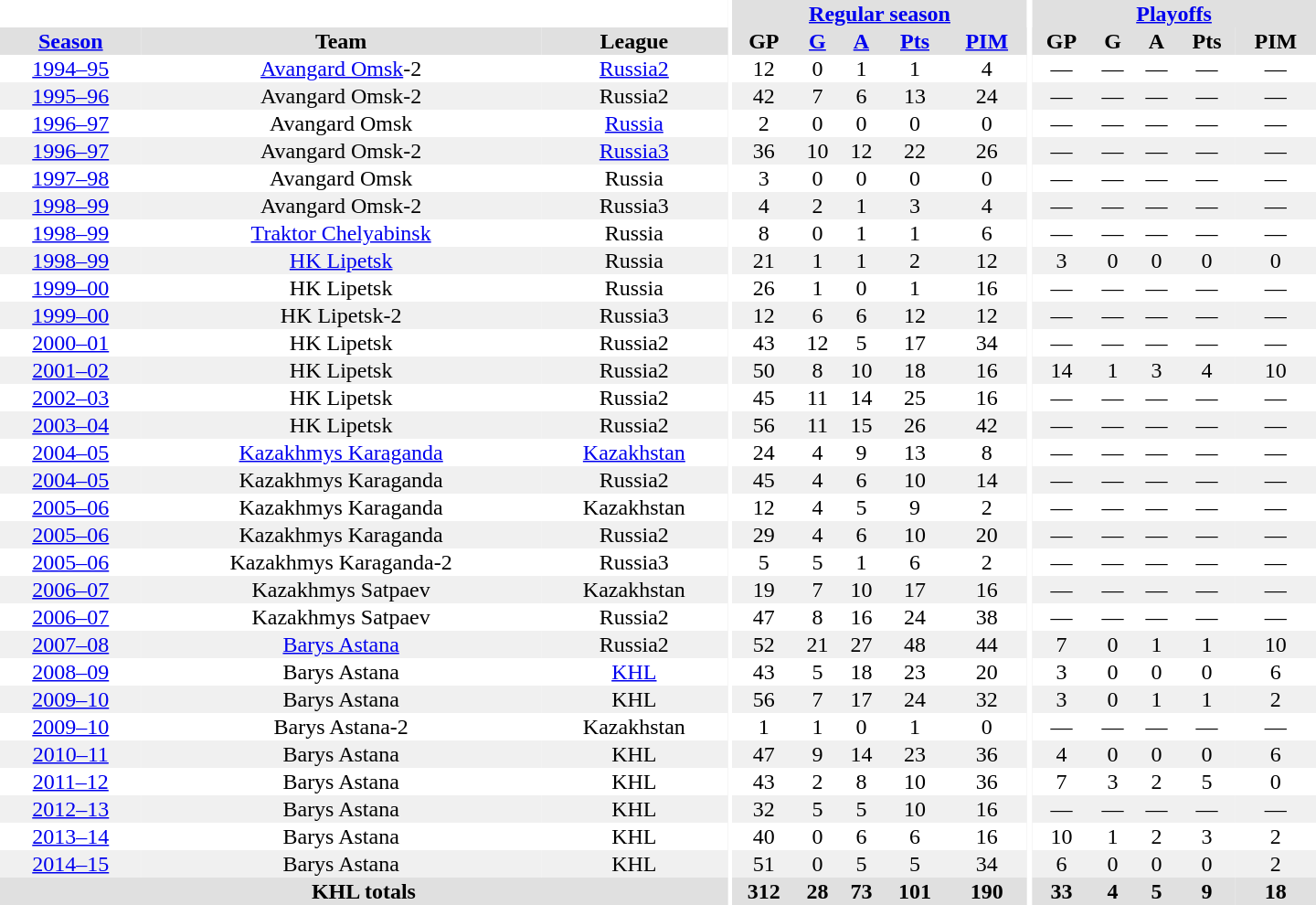<table border="0" cellpadding="1" cellspacing="0" style="text-align:center; width:60em">
<tr bgcolor="#e0e0e0">
<th colspan="3" bgcolor="#ffffff"></th>
<th rowspan="99" bgcolor="#ffffff"></th>
<th colspan="5"><a href='#'>Regular season</a></th>
<th rowspan="99" bgcolor="#ffffff"></th>
<th colspan="5"><a href='#'>Playoffs</a></th>
</tr>
<tr bgcolor="#e0e0e0">
<th><a href='#'>Season</a></th>
<th>Team</th>
<th>League</th>
<th>GP</th>
<th><a href='#'>G</a></th>
<th><a href='#'>A</a></th>
<th><a href='#'>Pts</a></th>
<th><a href='#'>PIM</a></th>
<th>GP</th>
<th>G</th>
<th>A</th>
<th>Pts</th>
<th>PIM</th>
</tr>
<tr>
<td><a href='#'>1994–95</a></td>
<td><a href='#'>Avangard Omsk</a>-2</td>
<td><a href='#'>Russia2</a></td>
<td>12</td>
<td>0</td>
<td>1</td>
<td>1</td>
<td>4</td>
<td>—</td>
<td>—</td>
<td>—</td>
<td>—</td>
<td>—</td>
</tr>
<tr bgcolor="#f0f0f0">
<td><a href='#'>1995–96</a></td>
<td>Avangard Omsk-2</td>
<td>Russia2</td>
<td>42</td>
<td>7</td>
<td>6</td>
<td>13</td>
<td>24</td>
<td>—</td>
<td>—</td>
<td>—</td>
<td>—</td>
<td>—</td>
</tr>
<tr>
<td><a href='#'>1996–97</a></td>
<td>Avangard Omsk</td>
<td><a href='#'>Russia</a></td>
<td>2</td>
<td>0</td>
<td>0</td>
<td>0</td>
<td>0</td>
<td>—</td>
<td>—</td>
<td>—</td>
<td>—</td>
<td>—</td>
</tr>
<tr bgcolor="#f0f0f0">
<td><a href='#'>1996–97</a></td>
<td>Avangard Omsk-2</td>
<td><a href='#'>Russia3</a></td>
<td>36</td>
<td>10</td>
<td>12</td>
<td>22</td>
<td>26</td>
<td>—</td>
<td>—</td>
<td>—</td>
<td>—</td>
<td>—</td>
</tr>
<tr>
<td><a href='#'>1997–98</a></td>
<td>Avangard Omsk</td>
<td>Russia</td>
<td>3</td>
<td>0</td>
<td>0</td>
<td>0</td>
<td>0</td>
<td>—</td>
<td>—</td>
<td>—</td>
<td>—</td>
<td>—</td>
</tr>
<tr bgcolor="#f0f0f0">
<td><a href='#'>1998–99</a></td>
<td>Avangard Omsk-2</td>
<td>Russia3</td>
<td>4</td>
<td>2</td>
<td>1</td>
<td>3</td>
<td>4</td>
<td>—</td>
<td>—</td>
<td>—</td>
<td>—</td>
<td>—</td>
</tr>
<tr>
<td><a href='#'>1998–99</a></td>
<td><a href='#'>Traktor Chelyabinsk</a></td>
<td>Russia</td>
<td>8</td>
<td>0</td>
<td>1</td>
<td>1</td>
<td>6</td>
<td>—</td>
<td>—</td>
<td>—</td>
<td>—</td>
<td>—</td>
</tr>
<tr bgcolor="#f0f0f0">
<td><a href='#'>1998–99</a></td>
<td><a href='#'>HK Lipetsk</a></td>
<td>Russia</td>
<td>21</td>
<td>1</td>
<td>1</td>
<td>2</td>
<td>12</td>
<td>3</td>
<td>0</td>
<td>0</td>
<td>0</td>
<td>0</td>
</tr>
<tr>
<td><a href='#'>1999–00</a></td>
<td>HK Lipetsk</td>
<td>Russia</td>
<td>26</td>
<td>1</td>
<td>0</td>
<td>1</td>
<td>16</td>
<td>—</td>
<td>—</td>
<td>—</td>
<td>—</td>
<td>—</td>
</tr>
<tr bgcolor="#f0f0f0">
<td><a href='#'>1999–00</a></td>
<td>HK Lipetsk-2</td>
<td>Russia3</td>
<td>12</td>
<td>6</td>
<td>6</td>
<td>12</td>
<td>12</td>
<td>—</td>
<td>—</td>
<td>—</td>
<td>—</td>
<td>—</td>
</tr>
<tr>
<td><a href='#'>2000–01</a></td>
<td>HK Lipetsk</td>
<td>Russia2</td>
<td>43</td>
<td>12</td>
<td>5</td>
<td>17</td>
<td>34</td>
<td>—</td>
<td>—</td>
<td>—</td>
<td>—</td>
<td>—</td>
</tr>
<tr bgcolor="#f0f0f0">
<td><a href='#'>2001–02</a></td>
<td>HK Lipetsk</td>
<td>Russia2</td>
<td>50</td>
<td>8</td>
<td>10</td>
<td>18</td>
<td>16</td>
<td>14</td>
<td>1</td>
<td>3</td>
<td>4</td>
<td>10</td>
</tr>
<tr>
<td><a href='#'>2002–03</a></td>
<td>HK Lipetsk</td>
<td>Russia2</td>
<td>45</td>
<td>11</td>
<td>14</td>
<td>25</td>
<td>16</td>
<td>—</td>
<td>—</td>
<td>—</td>
<td>—</td>
<td>—</td>
</tr>
<tr bgcolor="#f0f0f0">
<td><a href='#'>2003–04</a></td>
<td>HK Lipetsk</td>
<td>Russia2</td>
<td>56</td>
<td>11</td>
<td>15</td>
<td>26</td>
<td>42</td>
<td>—</td>
<td>—</td>
<td>—</td>
<td>—</td>
<td>—</td>
</tr>
<tr>
<td><a href='#'>2004–05</a></td>
<td><a href='#'>Kazakhmys Karaganda</a></td>
<td><a href='#'>Kazakhstan</a></td>
<td>24</td>
<td>4</td>
<td>9</td>
<td>13</td>
<td>8</td>
<td>—</td>
<td>—</td>
<td>—</td>
<td>—</td>
<td>—</td>
</tr>
<tr bgcolor="#f0f0f0">
<td><a href='#'>2004–05</a></td>
<td>Kazakhmys Karaganda</td>
<td>Russia2</td>
<td>45</td>
<td>4</td>
<td>6</td>
<td>10</td>
<td>14</td>
<td>—</td>
<td>—</td>
<td>—</td>
<td>—</td>
<td>—</td>
</tr>
<tr>
<td><a href='#'>2005–06</a></td>
<td>Kazakhmys Karaganda</td>
<td>Kazakhstan</td>
<td>12</td>
<td>4</td>
<td>5</td>
<td>9</td>
<td>2</td>
<td>—</td>
<td>—</td>
<td>—</td>
<td>—</td>
<td>—</td>
</tr>
<tr bgcolor="#f0f0f0">
<td><a href='#'>2005–06</a></td>
<td>Kazakhmys Karaganda</td>
<td>Russia2</td>
<td>29</td>
<td>4</td>
<td>6</td>
<td>10</td>
<td>20</td>
<td>—</td>
<td>—</td>
<td>—</td>
<td>—</td>
<td>—</td>
</tr>
<tr>
<td><a href='#'>2005–06</a></td>
<td>Kazakhmys Karaganda-2</td>
<td>Russia3</td>
<td>5</td>
<td>5</td>
<td>1</td>
<td>6</td>
<td>2</td>
<td>—</td>
<td>—</td>
<td>—</td>
<td>—</td>
<td>—</td>
</tr>
<tr bgcolor="#f0f0f0">
<td><a href='#'>2006–07</a></td>
<td>Kazakhmys Satpaev</td>
<td>Kazakhstan</td>
<td>19</td>
<td>7</td>
<td>10</td>
<td>17</td>
<td>16</td>
<td>—</td>
<td>—</td>
<td>—</td>
<td>—</td>
<td>—</td>
</tr>
<tr>
<td><a href='#'>2006–07</a></td>
<td>Kazakhmys Satpaev</td>
<td>Russia2</td>
<td>47</td>
<td>8</td>
<td>16</td>
<td>24</td>
<td>38</td>
<td>—</td>
<td>—</td>
<td>—</td>
<td>—</td>
<td>—</td>
</tr>
<tr bgcolor="#f0f0f0">
<td><a href='#'>2007–08</a></td>
<td><a href='#'>Barys Astana</a></td>
<td>Russia2</td>
<td>52</td>
<td>21</td>
<td>27</td>
<td>48</td>
<td>44</td>
<td>7</td>
<td>0</td>
<td>1</td>
<td>1</td>
<td>10</td>
</tr>
<tr>
<td><a href='#'>2008–09</a></td>
<td>Barys Astana</td>
<td><a href='#'>KHL</a></td>
<td>43</td>
<td>5</td>
<td>18</td>
<td>23</td>
<td>20</td>
<td>3</td>
<td>0</td>
<td>0</td>
<td>0</td>
<td>6</td>
</tr>
<tr bgcolor="#f0f0f0">
<td><a href='#'>2009–10</a></td>
<td>Barys Astana</td>
<td>KHL</td>
<td>56</td>
<td>7</td>
<td>17</td>
<td>24</td>
<td>32</td>
<td>3</td>
<td>0</td>
<td>1</td>
<td>1</td>
<td>2</td>
</tr>
<tr>
<td><a href='#'>2009–10</a></td>
<td>Barys Astana-2</td>
<td>Kazakhstan</td>
<td>1</td>
<td>1</td>
<td>0</td>
<td>1</td>
<td>0</td>
<td>—</td>
<td>—</td>
<td>—</td>
<td>—</td>
<td>—</td>
</tr>
<tr bgcolor="#f0f0f0">
<td><a href='#'>2010–11</a></td>
<td>Barys Astana</td>
<td>KHL</td>
<td>47</td>
<td>9</td>
<td>14</td>
<td>23</td>
<td>36</td>
<td>4</td>
<td>0</td>
<td>0</td>
<td>0</td>
<td>6</td>
</tr>
<tr>
<td><a href='#'>2011–12</a></td>
<td>Barys Astana</td>
<td>KHL</td>
<td>43</td>
<td>2</td>
<td>8</td>
<td>10</td>
<td>36</td>
<td>7</td>
<td>3</td>
<td>2</td>
<td>5</td>
<td>0</td>
</tr>
<tr bgcolor="#f0f0f0">
<td><a href='#'>2012–13</a></td>
<td>Barys Astana</td>
<td>KHL</td>
<td>32</td>
<td>5</td>
<td>5</td>
<td>10</td>
<td>16</td>
<td>—</td>
<td>—</td>
<td>—</td>
<td>—</td>
<td>—</td>
</tr>
<tr>
<td><a href='#'>2013–14</a></td>
<td>Barys Astana</td>
<td>KHL</td>
<td>40</td>
<td>0</td>
<td>6</td>
<td>6</td>
<td>16</td>
<td>10</td>
<td>1</td>
<td>2</td>
<td>3</td>
<td>2</td>
</tr>
<tr bgcolor="#f0f0f0">
<td><a href='#'>2014–15</a></td>
<td>Barys Astana</td>
<td>KHL</td>
<td>51</td>
<td>0</td>
<td>5</td>
<td>5</td>
<td>34</td>
<td>6</td>
<td>0</td>
<td>0</td>
<td>0</td>
<td>2</td>
</tr>
<tr>
</tr>
<tr ALIGN="center" bgcolor="#e0e0e0">
<th colspan="3">KHL totals</th>
<th ALIGN="center">312</th>
<th ALIGN="center">28</th>
<th ALIGN="center">73</th>
<th ALIGN="center">101</th>
<th ALIGN="center">190</th>
<th ALIGN="center">33</th>
<th ALIGN="center">4</th>
<th ALIGN="center">5</th>
<th ALIGN="center">9</th>
<th ALIGN="center">18</th>
</tr>
</table>
